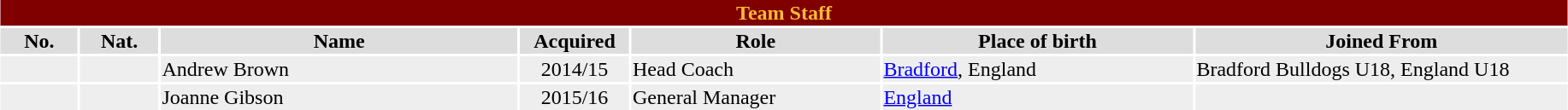<table class="toccolours"  style="width:97%; clear:both; margin:1.5em auto; text-align:center;">
<tr>
<th colspan="10" style="background:maroon; color:#fbbb36;”">Team Staff</th>
</tr>
<tr style="background:#ddd;">
<th width=5%>No.</th>
<th width=5%>Nat.</th>
<th !width=22%>Name</th>
<th width=7%>Acquired</th>
<th width=16%>Role</th>
<th width=20%>Place of birth</th>
<th width=24%>Joined From</th>
</tr>
<tr style="background:#eee;">
<td></td>
<td></td>
<td align=left>Andrew Brown</td>
<td>2014/15</td>
<td align=left>Head Coach</td>
<td align=left><a href='#'>Bradford</a>, England</td>
<td align=left>Bradford Bulldogs U18, England U18</td>
</tr>
<tr style="background:#eee;">
<td></td>
<td></td>
<td align=left>Joanne Gibson</td>
<td>2015/16</td>
<td align=left>General Manager</td>
<td align=left><a href='#'>England</a></td>
<td align=left></td>
</tr>
</table>
